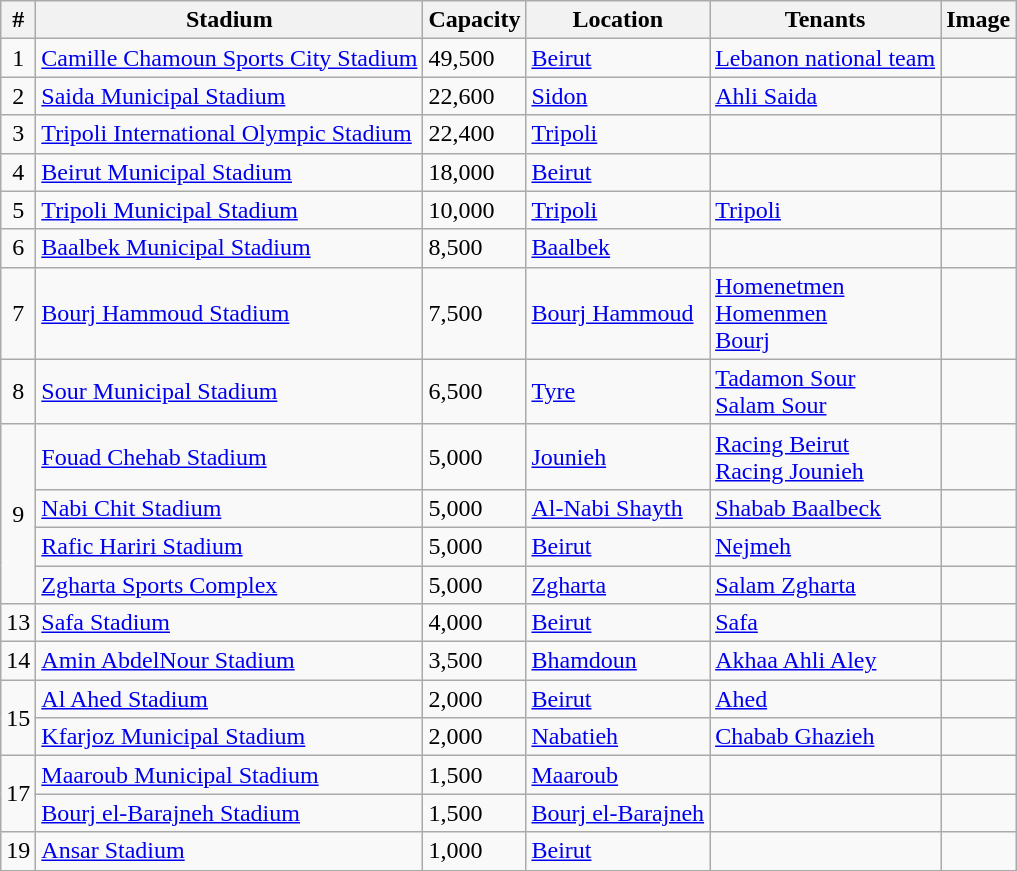<table class="wikitable sortable">
<tr>
<th>#</th>
<th>Stadium</th>
<th>Capacity</th>
<th>Location</th>
<th>Tenants</th>
<th>Image</th>
</tr>
<tr>
<td align="center">1</td>
<td><a href='#'>Camille Chamoun Sports City Stadium</a></td>
<td>49,500</td>
<td><a href='#'>Beirut</a></td>
<td><a href='#'>Lebanon national team</a></td>
<td></td>
</tr>
<tr>
<td align="center">2</td>
<td><a href='#'>Saida Municipal Stadium</a></td>
<td>22,600</td>
<td><a href='#'>Sidon</a></td>
<td><a href='#'>Ahli Saida</a></td>
<td></td>
</tr>
<tr>
<td align="center">3</td>
<td><a href='#'>Tripoli International Olympic Stadium</a></td>
<td>22,400</td>
<td><a href='#'>Tripoli</a></td>
<td></td>
<td></td>
</tr>
<tr>
<td align="center">4</td>
<td><a href='#'>Beirut Municipal Stadium</a></td>
<td>18,000</td>
<td><a href='#'>Beirut</a></td>
<td></td>
<td></td>
</tr>
<tr>
<td align="center">5</td>
<td><a href='#'>Tripoli Municipal Stadium</a></td>
<td>10,000</td>
<td><a href='#'>Tripoli</a></td>
<td><a href='#'>Tripoli</a></td>
<td></td>
</tr>
<tr>
<td align="center">6</td>
<td><a href='#'>Baalbek Municipal Stadium</a></td>
<td>8,500</td>
<td><a href='#'>Baalbek</a></td>
<td></td>
<td></td>
</tr>
<tr>
<td align="center">7</td>
<td><a href='#'>Bourj Hammoud Stadium</a></td>
<td>7,500</td>
<td><a href='#'>Bourj Hammoud</a></td>
<td><a href='#'>Homenetmen</a><br><a href='#'>Homenmen</a><br><a href='#'>Bourj</a></td>
<td></td>
</tr>
<tr>
<td align="center">8</td>
<td><a href='#'>Sour Municipal Stadium</a></td>
<td>6,500</td>
<td><a href='#'>Tyre</a></td>
<td><a href='#'>Tadamon Sour</a><br><a href='#'>Salam Sour</a></td>
<td></td>
</tr>
<tr>
<td align="center" rowspan="4">9</td>
<td><a href='#'>Fouad Chehab Stadium</a></td>
<td>5,000</td>
<td><a href='#'>Jounieh</a></td>
<td><a href='#'>Racing Beirut</a><br><a href='#'>Racing Jounieh</a></td>
<td></td>
</tr>
<tr>
<td><a href='#'>Nabi Chit Stadium</a></td>
<td>5,000</td>
<td><a href='#'>Al-Nabi Shayth</a></td>
<td><a href='#'>Shabab Baalbeck</a></td>
<td></td>
</tr>
<tr>
<td><a href='#'>Rafic Hariri Stadium</a></td>
<td>5,000</td>
<td><a href='#'>Beirut</a></td>
<td><a href='#'>Nejmeh</a></td>
<td></td>
</tr>
<tr>
<td><a href='#'>Zgharta Sports Complex</a></td>
<td>5,000</td>
<td><a href='#'>Zgharta</a></td>
<td><a href='#'>Salam Zgharta</a></td>
<td></td>
</tr>
<tr>
<td align="center">13</td>
<td><a href='#'>Safa Stadium</a></td>
<td>4,000</td>
<td><a href='#'>Beirut</a></td>
<td><a href='#'>Safa</a></td>
<td></td>
</tr>
<tr>
<td align="center">14</td>
<td><a href='#'>Amin AbdelNour Stadium</a></td>
<td>3,500</td>
<td><a href='#'>Bhamdoun</a></td>
<td><a href='#'>Akhaa Ahli Aley</a></td>
<td></td>
</tr>
<tr>
<td align="center" rowspan="2">15</td>
<td><a href='#'>Al Ahed Stadium</a></td>
<td>2,000</td>
<td><a href='#'>Beirut</a></td>
<td><a href='#'>Ahed</a></td>
<td></td>
</tr>
<tr>
<td><a href='#'>Kfarjoz Municipal Stadium</a></td>
<td>2,000</td>
<td><a href='#'>Nabatieh</a></td>
<td><a href='#'>Chabab Ghazieh</a></td>
<td></td>
</tr>
<tr>
<td align="center" rowspan="2">17</td>
<td><a href='#'>Maaroub Municipal Stadium</a></td>
<td>1,500</td>
<td><a href='#'>Maaroub</a></td>
<td></td>
<td></td>
</tr>
<tr>
<td><a href='#'>Bourj el-Barajneh Stadium</a></td>
<td>1,500</td>
<td><a href='#'>Bourj el-Barajneh</a></td>
<td></td>
<td></td>
</tr>
<tr>
<td align="center">19</td>
<td><a href='#'>Ansar Stadium</a></td>
<td>1,000</td>
<td><a href='#'>Beirut</a></td>
<td></td>
<td></td>
</tr>
</table>
